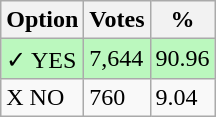<table class="wikitable">
<tr>
<th>Option</th>
<th>Votes</th>
<th>%</th>
</tr>
<tr>
<td style=background:#bbf8be>✓ YES</td>
<td style=background:#bbf8be>7,644</td>
<td style=background:#bbf8be>90.96</td>
</tr>
<tr>
<td>X NO</td>
<td>760</td>
<td>9.04</td>
</tr>
</table>
